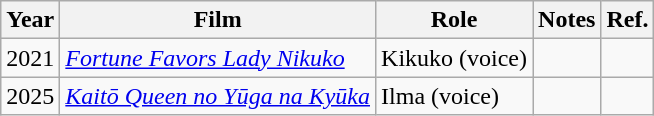<table class="wikitable">
<tr>
<th>Year</th>
<th>Film</th>
<th>Role</th>
<th>Notes</th>
<th class="unsortable">Ref.</th>
</tr>
<tr>
<td>2021</td>
<td><em><a href='#'>Fortune Favors Lady Nikuko</a></em></td>
<td>Kikuko (voice)</td>
<td></td>
<td></td>
</tr>
<tr>
<td>2025</td>
<td><em><a href='#'>Kaitō Queen no Yūga na Kyūka</a></em></td>
<td>Ilma (voice)</td>
<td></td>
<td></td>
</tr>
</table>
